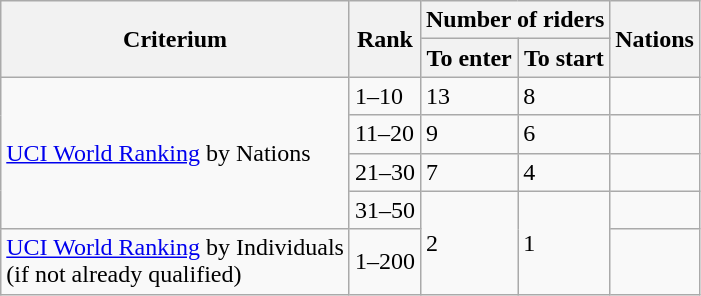<table class="wikitable">
<tr>
<th rowspan=2>Criterium</th>
<th rowspan=2>Rank</th>
<th colspan=2>Number of riders</th>
<th rowspan=2>Nations</th>
</tr>
<tr>
<th>To enter</th>
<th>To start</th>
</tr>
<tr>
<td rowspan=4><a href='#'>UCI World Ranking</a> by Nations</td>
<td>1–10</td>
<td>13</td>
<td>8</td>
<td></td>
</tr>
<tr>
<td>11–20</td>
<td>9</td>
<td>6</td>
<td></td>
</tr>
<tr>
<td>21–30</td>
<td>7</td>
<td>4</td>
<td></td>
</tr>
<tr>
<td>31–50</td>
<td rowspan=2>2</td>
<td rowspan=2>1</td>
<td></td>
</tr>
<tr>
<td><a href='#'>UCI World Ranking</a> by Individuals<br>(if not already qualified)</td>
<td>1–200</td>
<td></td>
</tr>
</table>
